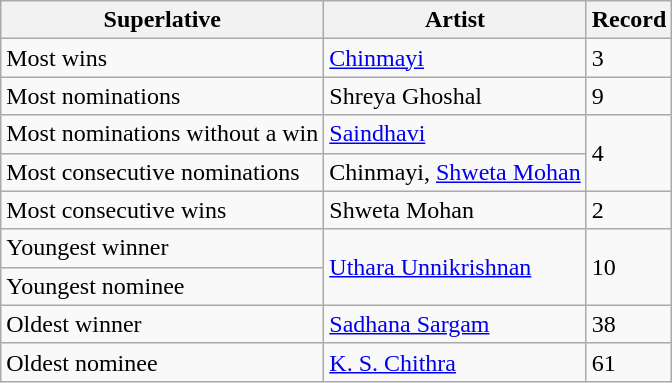<table class="wikitable">
<tr>
<th>Superlative</th>
<th>Artist</th>
<th>Record</th>
</tr>
<tr>
<td>Most wins</td>
<td><a href='#'>Chinmayi</a></td>
<td>3</td>
</tr>
<tr>
<td>Most nominations</td>
<td>Shreya Ghoshal</td>
<td>9</td>
</tr>
<tr>
<td>Most nominations without a win</td>
<td><a href='#'>Saindhavi</a></td>
<td rowspan="2">4</td>
</tr>
<tr>
<td>Most consecutive nominations</td>
<td>Chinmayi, <a href='#'>Shweta Mohan</a></td>
</tr>
<tr>
<td>Most consecutive wins</td>
<td>Shweta Mohan</td>
<td>2</td>
</tr>
<tr>
<td>Youngest winner</td>
<td rowspan="2"><a href='#'>Uthara Unnikrishnan</a></td>
<td rowspan="2">10</td>
</tr>
<tr>
<td>Youngest nominee</td>
</tr>
<tr>
<td>Oldest winner</td>
<td><a href='#'>Sadhana Sargam</a></td>
<td>38</td>
</tr>
<tr>
<td>Oldest nominee</td>
<td><a href='#'>K. S. Chithra</a></td>
<td>61</td>
</tr>
</table>
